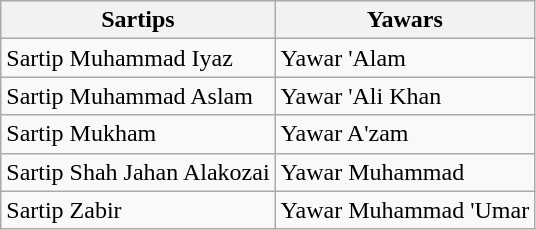<table class="wikitable">
<tr>
<th>Sartips</th>
<th>Yawars</th>
</tr>
<tr>
<td>Sartip Muhammad Iyaz</td>
<td>Yawar 'Alam</td>
</tr>
<tr>
<td>Sartip Muhammad Aslam</td>
<td>Yawar 'Ali Khan</td>
</tr>
<tr>
<td>Sartip Mukham</td>
<td>Yawar A'zam</td>
</tr>
<tr>
<td>Sartip Shah Jahan Alakozai</td>
<td>Yawar Muhammad</td>
</tr>
<tr>
<td>Sartip Zabir</td>
<td>Yawar Muhammad 'Umar</td>
</tr>
</table>
